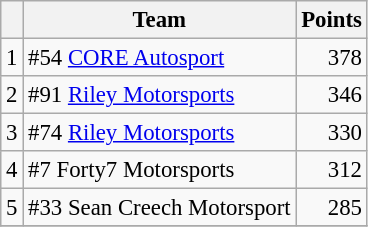<table class="wikitable" style="font-size: 95%;">
<tr>
<th scope="col"></th>
<th scope="col">Team</th>
<th scope="col">Points</th>
</tr>
<tr>
<td align=center>1</td>
<td> #54 <a href='#'>CORE Autosport</a></td>
<td align=right>378</td>
</tr>
<tr>
<td align=center>2</td>
<td> #91 <a href='#'>Riley Motorsports</a></td>
<td align=right>346</td>
</tr>
<tr>
<td align=center>3</td>
<td> #74 <a href='#'>Riley Motorsports</a></td>
<td align=right>330</td>
</tr>
<tr>
<td align=center>4</td>
<td> #7 Forty7 Motorsports</td>
<td align=right>312</td>
</tr>
<tr>
<td align=center>5</td>
<td> #33 Sean Creech Motorsport</td>
<td align=right>285</td>
</tr>
<tr>
</tr>
</table>
